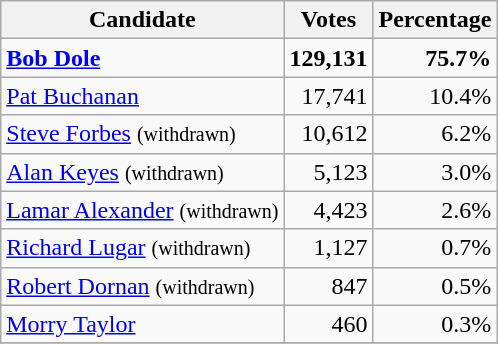<table class="wikitable" style="text-align:right;">
<tr>
<th>Candidate</th>
<th>Votes</th>
<th>Percentage</th>
</tr>
<tr>
<td style="text-align:left;"><strong><a href='#'>Bob Dole</a></strong></td>
<td><strong>129,131</strong></td>
<td><strong>75.7%</strong></td>
</tr>
<tr>
<td style="text-align:left;"><a href='#'>Pat Buchanan</a></td>
<td>17,741</td>
<td>10.4%</td>
</tr>
<tr>
<td style="text-align:left;"><a href='#'>Steve Forbes</a> <small>(withdrawn)</small></td>
<td>10,612</td>
<td>6.2%</td>
</tr>
<tr>
<td style="text-align:left;"><a href='#'>Alan Keyes</a> <small>(withdrawn)</small></td>
<td>5,123</td>
<td>3.0%</td>
</tr>
<tr>
<td style="text-align:left;"><a href='#'>Lamar Alexander</a> <small>(withdrawn)</small></td>
<td>4,423</td>
<td>2.6%</td>
</tr>
<tr>
<td style="text-align:left;"><a href='#'>Richard Lugar</a> <small>(withdrawn)</small></td>
<td>1,127</td>
<td>0.7%</td>
</tr>
<tr>
<td style="text-align:left;"><a href='#'>Robert Dornan</a> <small>(withdrawn)</small></td>
<td>847</td>
<td>0.5%</td>
</tr>
<tr>
<td style="text-align:left;"><a href='#'>Morry Taylor</a></td>
<td>460</td>
<td>0.3%</td>
</tr>
<tr>
</tr>
</table>
